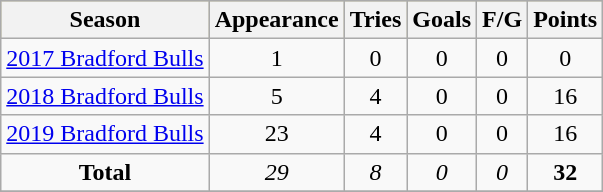<table class="wikitable" style="text-align:center;">
<tr bgcolor=#bdb76b>
<th>Season</th>
<th>Appearance</th>
<th>Tries</th>
<th>Goals</th>
<th>F/G</th>
<th>Points</th>
</tr>
<tr>
<td><a href='#'>2017 Bradford Bulls</a></td>
<td>1</td>
<td>0</td>
<td>0</td>
<td>0</td>
<td>0</td>
</tr>
<tr>
<td><a href='#'>2018 Bradford Bulls</a></td>
<td>5</td>
<td>4</td>
<td>0</td>
<td>0</td>
<td>16</td>
</tr>
<tr>
<td><a href='#'>2019 Bradford Bulls</a></td>
<td>23</td>
<td>4</td>
<td>0</td>
<td>0</td>
<td>16</td>
</tr>
<tr>
<td><strong>Total</strong></td>
<td><em>29</em></td>
<td><em>8</em></td>
<td><em>0</em></td>
<td><em>0</em></td>
<td><strong>32</strong></td>
</tr>
<tr>
</tr>
</table>
